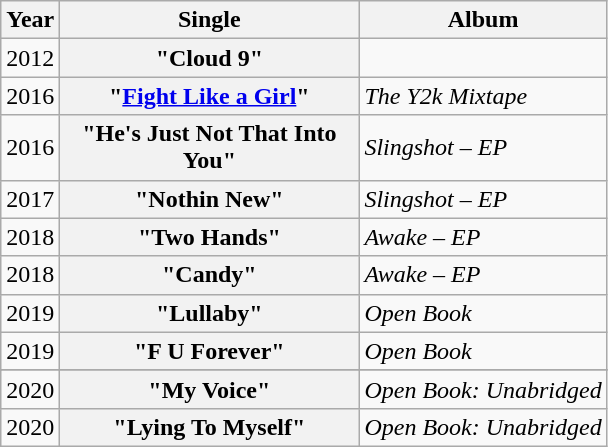<table class="wikitable plainrowheaders" style="text-align:center;">
<tr>
<th>Year</th>
<th style="width:12em;">Single</th>
<th>Album</th>
</tr>
<tr>
<td>2012</td>
<th scope="row">"Cloud 9"</th>
<td></td>
</tr>
<tr>
<td>2016</td>
<th scope="row">"<a href='#'>Fight Like a Girl</a>"</th>
<td align="left"><em>The Y2k Mixtape</em></td>
</tr>
<tr>
<td>2016</td>
<th scope="row">"He's Just Not That Into You"</th>
<td align="left"><em>Slingshot – EP</em></td>
</tr>
<tr>
<td>2017</td>
<th scope="row">"Nothin New"</th>
<td align="left"><em>Slingshot – EP</em></td>
</tr>
<tr>
<td>2018</td>
<th scope="row">"Two Hands"</th>
<td align="left"><em>Awake – EP</em></td>
</tr>
<tr>
<td>2018</td>
<th scope="row">"Candy"</th>
<td align="left"><em>Awake – EP</em></td>
</tr>
<tr>
<td>2019</td>
<th scope="row">"Lullaby"</th>
<td align="left"><em>Open Book</em></td>
</tr>
<tr>
<td>2019</td>
<th scope="row">"F U Forever"</th>
<td align="left"><em>Open Book</em></td>
</tr>
<tr>
</tr>
<tr>
<td>2020</td>
<th scope="row">"My Voice"</th>
<td align="left"><em>Open Book: Unabridged</em></td>
</tr>
<tr>
<td>2020</td>
<th scope="row">"Lying To Myself"</th>
<td align="left"><em>Open Book: Unabridged</em></td>
</tr>
</table>
